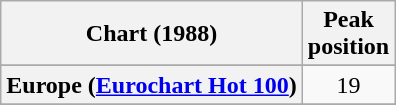<table class="wikitable sortable plainrowheaders" style="text-align:center">
<tr>
<th>Chart (1988)</th>
<th>Peak<br>position</th>
</tr>
<tr>
</tr>
<tr>
</tr>
<tr>
</tr>
<tr>
<th scope="row">Europe (<a href='#'>Eurochart Hot 100</a>)</th>
<td>19</td>
</tr>
<tr>
</tr>
<tr>
</tr>
<tr>
</tr>
<tr>
</tr>
<tr>
</tr>
<tr>
</tr>
<tr>
</tr>
<tr>
</tr>
</table>
